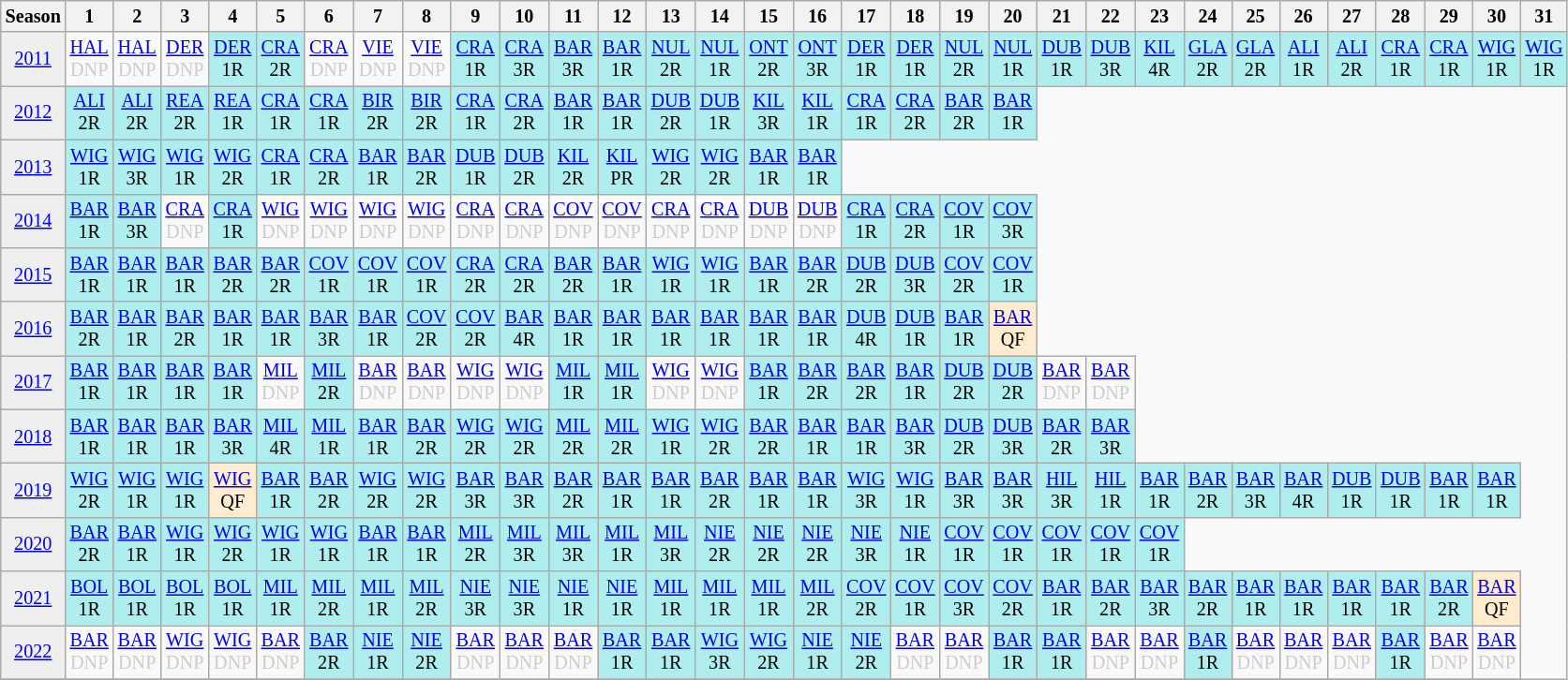<table class="wikitable" style="width:28%; margin:0; font-size:84%">
<tr>
<th>Season</th>
<th>1</th>
<th>2</th>
<th>3</th>
<th>4</th>
<th>5</th>
<th>6</th>
<th>7</th>
<th>8</th>
<th>9</th>
<th>10</th>
<th>11</th>
<th>12</th>
<th>13</th>
<th>14</th>
<th>15</th>
<th>16</th>
<th>17</th>
<th>18</th>
<th>19</th>
<th>20</th>
<th>21</th>
<th>22</th>
<th>23</th>
<th>24</th>
<th>25</th>
<th>26</th>
<th>27</th>
<th>28</th>
<th>29</th>
<th>30</th>
<th>31</th>
</tr>
<tr>
<td style="text-align:center; background:#efefef;"><a href='#'>2011</a></td>
<td style="text-align:center; color:#ccc;"><a href='#'>HAL</a><br>DNP</td>
<td style="text-align:center; color:#ccc;"><a href='#'>HAL</a><br>DNP</td>
<td style="text-align:center; color:#ccc;"><a href='#'>DER</a><br>DNP</td>
<td style="text-align:center; background:#afeeee;"><a href='#'>DER</a><br>1R</td>
<td style="text-align:center; background:#afeeee;"><a href='#'>CRA</a><br>2R</td>
<td style="text-align:center; color:#ccc;"><a href='#'>CRA</a><br>DNP</td>
<td style="text-align:center; color:#ccc;"><a href='#'>VIE</a><br>DNP</td>
<td style="text-align:center; color:#ccc;"><a href='#'>VIE</a><br>DNP</td>
<td style="text-align:center; background:#afeeee;"><a href='#'>CRA</a><br>1R</td>
<td style="text-align:center; background:#afeeee;"><a href='#'>CRA</a><br>3R</td>
<td style="text-align:center; background:#afeeee;"><a href='#'>BAR</a><br>3R</td>
<td style="text-align:center; background:#afeeee;"><a href='#'>BAR</a><br>1R</td>
<td style="text-align:center; background:#afeeee;"><a href='#'>NUL</a><br>2R</td>
<td style="text-align:center; background:#afeeee;"><a href='#'>NUL</a><br>1R</td>
<td style="text-align:center; background:#afeeee;"><a href='#'>ONT</a><br>2R</td>
<td style="text-align:center; background:#afeeee;"><a href='#'>ONT</a><br>3R</td>
<td style="text-align:center; background:#afeeee;"><a href='#'>DER</a><br>1R</td>
<td style="text-align:center; background:#afeeee;"><a href='#'>DER</a><br>1R</td>
<td style="text-align:center; background:#afeeee;"><a href='#'>NUL</a><br>2R</td>
<td style="text-align:center; background:#afeeee;"><a href='#'>NUL</a><br>1R</td>
<td style="text-align:center; background:#afeeee;"><a href='#'>DUB</a><br>1R</td>
<td style="text-align:center; background:#afeeee;"><a href='#'>DUB</a><br>3R</td>
<td style="text-align:center; background:#afeeee;"><a href='#'>KIL</a><br>4R</td>
<td style="text-align:center; background:#afeeee;"><a href='#'>GLA</a><br>2R</td>
<td style="text-align:center; background:#afeeee;"><a href='#'>GLA</a><br>2R</td>
<td style="text-align:center; background:#afeeee;"><a href='#'>ALI</a><br>1R</td>
<td style="text-align:center; background:#afeeee;"><a href='#'>ALI</a><br>2R</td>
<td style="text-align:center; background:#afeeee;"><a href='#'>CRA</a><br>1R</td>
<td style="text-align:center; background:#afeeee;"><a href='#'>CRA</a><br>1R</td>
<td style="text-align:center; background:#afeeee;"><a href='#'>WIG</a><br>1R</td>
<td style="text-align:center; background:#afeeee;"><a href='#'>WIG</a><br>1R</td>
</tr>
<tr>
<td style="text-align:center; background:#efefef;"><a href='#'>2012</a></td>
<td style="text-align:center; background:#afeeee;"><a href='#'>ALI</a><br>2R</td>
<td style="text-align:center; background:#afeeee;"><a href='#'>ALI</a><br>2R</td>
<td style="text-align:center; background:#afeeee;"><a href='#'>REA</a><br>2R</td>
<td style="text-align:center; background:#afeeee;"><a href='#'>REA</a><br>1R</td>
<td style="text-align:center; background:#afeeee;"><a href='#'>CRA</a><br>1R</td>
<td style="text-align:center; background:#afeeee;"><a href='#'>CRA</a><br>1R</td>
<td style="text-align:center; background:#afeeee;"><a href='#'>BIR</a><br>2R</td>
<td style="text-align:center; background:#afeeee;"><a href='#'>BIR</a><br>2R</td>
<td style="text-align:center; background:#afeeee;"><a href='#'>CRA</a><br>1R</td>
<td style="text-align:center; background:#afeeee;"><a href='#'>CRA</a><br>2R</td>
<td style="text-align:center; background:#afeeee;"><a href='#'>BAR</a><br>1R</td>
<td style="text-align:center; background:#afeeee;"><a href='#'>BAR</a><br>1R</td>
<td style="text-align:center; background:#afeeee;"><a href='#'>DUB</a><br>2R</td>
<td style="text-align:center; background:#afeeee;"><a href='#'>DUB</a><br>1R</td>
<td style="text-align:center; background:#afeeee;"><a href='#'>KIL</a><br>3R</td>
<td style="text-align:center; background:#afeeee;"><a href='#'>KIL</a><br>1R</td>
<td style="text-align:center; background:#afeeee;"><a href='#'>CRA</a><br>1R</td>
<td style="text-align:center; background:#afeeee;"><a href='#'>CRA</a><br>2R</td>
<td style="text-align:center; background:#afeeee;"><a href='#'>BAR</a><br>2R</td>
<td style="text-align:center; background:#afeeee;"><a href='#'>BAR</a><br>1R</td>
</tr>
<tr>
<td style="text-align:center; background:#efefef;"><a href='#'>2013</a></td>
<td style="text-align:center; background:#afeeee;"><a href='#'>WIG</a><br>1R</td>
<td style="text-align:center; background:#afeeee;"><a href='#'>WIG</a><br>3R</td>
<td style="text-align:center; background:#afeeee;"><a href='#'>WIG</a><br>1R</td>
<td style="text-align:center; background:#afeeee;"><a href='#'>WIG</a><br>2R</td>
<td style="text-align:center; background:#afeeee;"><a href='#'>CRA</a><br>1R</td>
<td style="text-align:center; background:#afeeee;"><a href='#'>CRA</a><br>2R</td>
<td style="text-align:center; background:#afeeee;"><a href='#'>BAR</a><br>1R</td>
<td style="text-align:center; background:#afeeee;"><a href='#'>BAR</a><br>2R</td>
<td style="text-align:center; background:#afeeee;"><a href='#'>DUB</a><br>1R</td>
<td style="text-align:center; background:#afeeee;"><a href='#'>DUB</a><br>2R</td>
<td style="text-align:center; background:#afeeee;"><a href='#'>KIL</a><br>2R</td>
<td style="text-align:center; background:#afeeee;"><a href='#'>KIL</a><br>PR</td>
<td style="text-align:center; background:#afeeee;"><a href='#'>WIG</a><br>2R</td>
<td style="text-align:center; background:#afeeee;"><a href='#'>WIG</a><br>2R</td>
<td style="text-align:center; background:#afeeee;"><a href='#'>BAR</a><br>1R</td>
<td style="text-align:center; background:#afeeee;"><a href='#'>BAR</a><br>1R</td>
</tr>
<tr>
<td style="text-align:center; background:#efefef;"><a href='#'>2014</a> <br></td>
<td style="text-align:center; background:#afeeee;"><a href='#'>BAR</a><br>1R</td>
<td style="text-align:center; background:#afeeee;"><a href='#'>BAR</a><br>3R</td>
<td style="text-align:center; color:#ccc;"><a href='#'>CRA</a><br>DNP</td>
<td style="text-align:center; background:#afeeee;"><a href='#'>CRA</a><br>1R</td>
<td style="text-align:center; color:#ccc;"><a href='#'>WIG</a><br>DNP</td>
<td style="text-align:center; color:#ccc;"><a href='#'>WIG</a><br>DNP</td>
<td style="text-align:center; color:#ccc;"><a href='#'>WIG</a><br>DNP</td>
<td style="text-align:center; color:#ccc;"><a href='#'>WIG</a><br>DNP</td>
<td style="text-align:center; color:#ccc;"><a href='#'>CRA</a><br>DNP</td>
<td style="text-align:center; color:#ccc;"><a href='#'>CRA</a><br>DNP</td>
<td style="text-align:center; color:#ccc;"><a href='#'>COV</a><br>DNP</td>
<td style="text-align:center; color:#ccc;"><a href='#'>COV</a><br>DNP</td>
<td style="text-align:center; color:#ccc;"><a href='#'>CRA</a><br>DNP</td>
<td style="text-align:center; color:#ccc;"><a href='#'>CRA</a><br>DNP</td>
<td style="text-align:center; color:#ccc;"><a href='#'>DUB</a><br>DNP</td>
<td style="text-align:center; color:#ccc;"><a href='#'>DUB</a><br>DNP</td>
<td style="text-align:center; background:#afeeee;"><a href='#'>CRA</a><br>1R</td>
<td style="text-align:center; background:#afeeee;"><a href='#'>CRA</a><br>2R</td>
<td style="text-align:center; background:#afeeee;"><a href='#'>COV</a><br>1R</td>
<td style="text-align:center; background:#afeeee;"><a href='#'>COV</a><br>3R</td>
</tr>
<tr>
<td style="text-align:center; background:#efefef;"><a href='#'>2015</a></td>
<td style="text-align:center; background:#afeeee;"><a href='#'>BAR</a><br>1R</td>
<td style="text-align:center; background:#afeeee;"><a href='#'>BAR</a><br>1R</td>
<td style="text-align:center; background:#afeeee;"><a href='#'>BAR</a><br>1R</td>
<td style="text-align:center; background:#afeeee;"><a href='#'>BAR</a><br>2R</td>
<td style="text-align:center; background:#afeeee;"><a href='#'>BAR</a><br>2R</td>
<td style="text-align:center; background:#afeeee;"><a href='#'>COV</a><br>1R</td>
<td style="text-align:center; background:#afeeee;"><a href='#'>COV</a><br>1R</td>
<td style="text-align:center; background:#afeeee;"><a href='#'>COV</a><br>1R</td>
<td style="text-align:center; background:#afeeee;"><a href='#'>CRA</a><br>2R</td>
<td style="text-align:center; background:#afeeee;"><a href='#'>CRA</a><br>2R</td>
<td style="text-align:center; background:#afeeee;"><a href='#'>BAR</a><br>2R</td>
<td style="text-align:center; background:#afeeee;"><a href='#'>BAR</a><br>1R</td>
<td style="text-align:center; background:#afeeee;"><a href='#'>WIG</a><br>1R</td>
<td style="text-align:center; background:#afeeee;"><a href='#'>WIG</a><br>1R</td>
<td style="text-align:center; background:#afeeee;"><a href='#'>BAR</a><br>1R</td>
<td style="text-align:center; background:#afeeee;"><a href='#'>BAR</a><br>2R</td>
<td style="text-align:center; background:#afeeee;"><a href='#'>DUB</a><br>2R</td>
<td style="text-align:center; background:#afeeee;"><a href='#'>DUB</a><br>3R</td>
<td style="text-align:center; background:#afeeee;"><a href='#'>COV</a><br>2R</td>
<td style="text-align:center; background:#afeeee;"><a href='#'>COV</a><br>1R</td>
</tr>
<tr>
<td style="text-align:center; background:#efefef;"><a href='#'>2016</a></td>
<td style="text-align:center; background:#afeeee;"><a href='#'>BAR</a><br>2R</td>
<td style="text-align:center; background:#afeeee;"><a href='#'>BAR</a><br>1R</td>
<td style="text-align:center; background:#afeeee;"><a href='#'>BAR</a><br>2R</td>
<td style="text-align:center; background:#afeeee;"><a href='#'>BAR</a><br>1R</td>
<td style="text-align:center; background:#afeeee;"><a href='#'>BAR</a><br>1R</td>
<td style="text-align:center; background:#afeeee;"><a href='#'>BAR</a><br>3R</td>
<td style="text-align:center; background:#afeeee;"><a href='#'>BAR</a><br>1R</td>
<td style="text-align:center; background:#afeeee;"><a href='#'>COV</a><br>2R</td>
<td style="text-align:center; background:#afeeee;"><a href='#'>COV</a><br>2R</td>
<td style="text-align:center; background:#afeeee;"><a href='#'>BAR</a><br>4R</td>
<td style="text-align:center; background:#afeeee;"><a href='#'>BAR</a><br>1R</td>
<td style="text-align:center; background:#afeeee;"><a href='#'>BAR</a><br>1R</td>
<td style="text-align:center; background:#afeeee;"><a href='#'>BAR</a><br>1R</td>
<td style="text-align:center; background:#afeeee;"><a href='#'>BAR</a><br>1R</td>
<td style="text-align:center; background:#afeeee;"><a href='#'>BAR</a><br>1R</td>
<td style="text-align:center; background:#afeeee;"><a href='#'>BAR</a><br>1R</td>
<td style="text-align:center; background:#afeeee;"><a href='#'>DUB</a><br>4R</td>
<td style="text-align:center; background:#afeeee;"><a href='#'>DUB</a><br>1R</td>
<td style="text-align:center; background:#afeeee;"><a href='#'>BAR</a><br>1R</td>
<td style="text-align:center; background:#ffebcd;"><a href='#'>BAR</a><br>QF</td>
</tr>
<tr>
<td style="text-align:center; background:#efefef;"><a href='#'>2017</a> <br></td>
<td style="text-align:center; background:#afeeee;"><a href='#'>BAR</a><br>1R</td>
<td style="text-align:center; background:#afeeee;"><a href='#'>BAR</a><br>1R</td>
<td style="text-align:center; background:#afeeee;"><a href='#'>BAR</a><br>1R</td>
<td style="text-align:center; background:#afeeee;"><a href='#'>BAR</a><br>1R</td>
<td style="text-align:center; color:#ccc;"><a href='#'>MIL</a><br>DNP</td>
<td style="text-align:center; background:#afeeee;"><a href='#'>MIL</a><br>2R</td>
<td style="text-align:center; color:#ccc;"><a href='#'>BAR</a><br>DNP</td>
<td style="text-align:center; color:#ccc;"><a href='#'>BAR</a><br>DNP</td>
<td style="text-align:center; color:#ccc;"><a href='#'>WIG</a><br>DNP</td>
<td style="text-align:center; color:#ccc;"><a href='#'>WIG</a><br>DNP</td>
<td style="text-align:center; background:#afeeee;"><a href='#'>MIL</a><br>1R</td>
<td style="text-align:center; background:#afeeee;"><a href='#'>MIL</a><br>1R</td>
<td style="text-align:center; color:#ccc;"><a href='#'>WIG</a><br>DNP</td>
<td style="text-align:center; color:#ccc;"><a href='#'>WIG</a><br>DNP</td>
<td style="text-align:center; background:#afeeee;"><a href='#'>BAR</a><br>1R</td>
<td style="text-align:center; background:#afeeee;"><a href='#'>BAR</a><br>2R</td>
<td style="text-align:center; background:#afeeee;"><a href='#'>BAR</a><br>2R</td>
<td style="text-align:center; background:#afeeee;"><a href='#'>BAR</a><br>1R</td>
<td style="text-align:center; background:#afeeee;"><a href='#'>DUB</a><br>2R</td>
<td style="text-align:center; background:#afeeee;"><a href='#'>DUB</a><br>2R</td>
<td style="text-align:center; color:#ccc;"><a href='#'>BAR</a><br>DNP</td>
<td style="text-align:center; color:#ccc;"><a href='#'>BAR</a><br>DNP</td>
</tr>
<tr>
<td style="text-align:center; background:#efefef;"><a href='#'>2018</a></td>
<td style="text-align:center; background:#afeeee;"><a href='#'>BAR</a><br>1R</td>
<td style="text-align:center; background:#afeeee;"><a href='#'>BAR</a><br>1R</td>
<td style="text-align:center; background:#afeeee;"><a href='#'>BAR</a><br>1R</td>
<td style="text-align:center; background:#afeeee;"><a href='#'>BAR</a><br>3R</td>
<td style="text-align:center; background:#afeeee;"><a href='#'>MIL</a><br>4R</td>
<td style="text-align:center; background:#afeeee;"><a href='#'>MIL</a><br>1R</td>
<td style="text-align:center; background:#afeeee;"><a href='#'>BAR</a><br>1R</td>
<td style="text-align:center; background:#afeeee;"><a href='#'>BAR</a><br>2R</td>
<td style="text-align:center; background:#afeeee;"><a href='#'>WIG</a><br>2R</td>
<td style="text-align:center; background:#afeeee;"><a href='#'>WIG</a><br>2R</td>
<td style="text-align:center; background:#afeeee;"><a href='#'>MIL</a><br>2R</td>
<td style="text-align:center; background:#afeeee;"><a href='#'>MIL</a><br>2R</td>
<td style="text-align:center; background:#afeeee;"><a href='#'>WIG</a><br>1R</td>
<td style="text-align:center; background:#afeeee;"><a href='#'>WIG</a><br>2R</td>
<td style="text-align:center; background:#afeeee;"><a href='#'>BAR</a><br>2R</td>
<td style="text-align:center; background:#afeeee;"><a href='#'>BAR</a><br>1R</td>
<td style="text-align:center; background:#afeeee;"><a href='#'>BAR</a><br>1R</td>
<td style="text-align:center; background:#afeeee;"><a href='#'>BAR</a><br>3R</td>
<td style="text-align:center; background:#afeeee;"><a href='#'>DUB</a><br>2R</td>
<td style="text-align:center; background:#afeeee;"><a href='#'>DUB</a><br>3R</td>
<td style="text-align:center; background:#afeeee;"><a href='#'>BAR</a><br>2R</td>
<td style="text-align:center; background:#afeeee;"><a href='#'>BAR</a><br>3R</td>
</tr>
<tr>
<td style="text-align:center; background:#efefef;"><a href='#'>2019</a></td>
<td style="text-align:center; background:#afeeee;"><a href='#'>WIG</a><br>2R</td>
<td style="text-align:center; background:#afeeee;"><a href='#'>WIG</a><br>1R</td>
<td style="text-align:center; background:#afeeee;"><a href='#'>WIG</a><br>1R</td>
<td style="text-align:center; background:#ffebcd;"><a href='#'>WIG</a><br>QF</td>
<td style="text-align:center; background:#afeeee;"><a href='#'>BAR</a><br>1R</td>
<td style="text-align:center; background:#afeeee;"><a href='#'>BAR</a><br>2R</td>
<td style="text-align:center; background:#afeeee;"><a href='#'>WIG</a><br>2R</td>
<td style="text-align:center; background:#afeeee;"><a href='#'>WIG</a><br>2R</td>
<td style="text-align:center; background:#afeeee;"><a href='#'>BAR</a><br>3R</td>
<td style="text-align:center; background:#afeeee;"><a href='#'>BAR</a><br>3R</td>
<td style="text-align:center; background:#afeeee;"><a href='#'>BAR</a><br>2R</td>
<td style="text-align:center; background:#afeeee;"><a href='#'>BAR</a><br>1R</td>
<td style="text-align:center; background:#afeeee;"><a href='#'>BAR</a><br>1R</td>
<td style="text-align:center; background:#afeeee;"><a href='#'>BAR</a><br>2R</td>
<td style="text-align:center; background:#afeeee;"><a href='#'>BAR</a><br>1R</td>
<td style="text-align:center; background:#afeeee;"><a href='#'>BAR</a><br>1R</td>
<td style="text-align:center; background:#afeeee;"><a href='#'>WIG</a><br>3R</td>
<td style="text-align:center; background:#afeeee;"><a href='#'>WIG</a><br>1R</td>
<td style="text-align:center; background:#afeeee;"><a href='#'>BAR</a><br>3R</td>
<td style="text-align:center; background:#afeeee;"><a href='#'>BAR</a><br>3R</td>
<td style="text-align:center; background:#afeeee;"><a href='#'>HIL</a><br>3R</td>
<td style="text-align:center; background:#afeeee;"><a href='#'>HIL</a><br>1R</td>
<td style="text-align:center; background:#afeeee;"><a href='#'>BAR</a><br>1R</td>
<td style="text-align:center; background:#afeeee;"><a href='#'>BAR</a><br>2R</td>
<td style="text-align:center; background:#afeeee;"><a href='#'>BAR</a><br>3R</td>
<td style="text-align:center; background:#afeeee;"><a href='#'>BAR</a><br>4R</td>
<td style="text-align:center; background:#afeeee;"><a href='#'>DUB</a><br>1R</td>
<td style="text-align:center; background:#afeeee;"><a href='#'>DUB</a><br>1R</td>
<td style="text-align:center; background:#afeeee;"><a href='#'>BAR</a><br>1R</td>
<td style="text-align:center; background:#afeeee;"><a href='#'>BAR</a><br>1R</td>
</tr>
<tr>
<td style="text-align:center; background:#efefef;"><a href='#'>2020</a></td>
<td style="text-align:center; background:#afeeee;"><a href='#'>BAR</a><br>2R</td>
<td style="text-align:center; background:#afeeee;"><a href='#'>BAR</a><br>1R</td>
<td style="text-align:center; background:#afeeee;"><a href='#'>WIG</a><br>1R</td>
<td style="text-align:center; background:#afeeee;"><a href='#'>WIG</a><br>2R</td>
<td style="text-align:center; background:#afeeee;"><a href='#'>WIG</a><br>1R</td>
<td style="text-align:center; background:#afeeee;"><a href='#'>WIG</a><br>1R</td>
<td style="text-align:center; background:#afeeee;"><a href='#'>BAR</a><br>1R</td>
<td style="text-align:center; background:#afeeee;"><a href='#'>BAR</a><br>1R</td>
<td style="text-align:center; background:#afeeee;"><a href='#'>MIL</a><br>2R</td>
<td style="text-align:center; background:#afeeee;"><a href='#'>MIL</a><br>3R</td>
<td style="text-align:center; background:#afeeee;"><a href='#'>MIL</a><br>3R</td>
<td style="text-align:center; background:#afeeee;"><a href='#'>MIL</a><br>1R</td>
<td style="text-align:center; background:#afeeee;"><a href='#'>MIL</a><br>3R</td>
<td style="text-align:center; background:#afeeee;"><a href='#'>NIE</a><br>2R</td>
<td style="text-align:center; background:#afeeee;"><a href='#'>NIE</a><br>2R</td>
<td style="text-align:center; background:#afeeee;"><a href='#'>NIE</a><br>2R</td>
<td style="text-align:center; background:#afeeee;"><a href='#'>NIE</a><br>3R</td>
<td style="text-align:center; background:#afeeee;"><a href='#'>NIE</a><br>1R</td>
<td style="text-align:center; background:#afeeee;"><a href='#'>COV</a><br>1R</td>
<td style="text-align:center; background:#afeeee;"><a href='#'>COV</a><br>1R</td>
<td style="text-align:center; background:#afeeee;"><a href='#'>COV</a><br>1R</td>
<td style="text-align:center; background:#afeeee;"><a href='#'>COV</a><br>1R</td>
<td style="text-align:center; background:#afeeee;"><a href='#'>COV</a><br>1R</td>
</tr>
<tr>
<td style="text-align:center; background:#efefef;"><a href='#'>2021</a></td>
<td style="text-align:center; background:#afeeee;"><a href='#'>BOL</a><br>1R</td>
<td style="text-align:center; background:#afeeee;"><a href='#'>BOL</a><br>1R</td>
<td style="text-align:center; background:#afeeee;"><a href='#'>BOL</a><br>1R</td>
<td style="text-align:center; background:#afeeee;"><a href='#'>BOL</a><br>1R</td>
<td style="text-align:center; background:#afeeee;"><a href='#'>MIL</a><br>1R</td>
<td style="text-align:center; background:#afeeee;"><a href='#'>MIL</a><br>2R</td>
<td style="text-align:center; background:#afeeee;"><a href='#'>MIL</a><br>1R</td>
<td style="text-align:center; background:#afeeee;"><a href='#'>MIL</a><br>2R</td>
<td style="text-align:center; background:#afeeee;"><a href='#'>NIE</a><br>3R</td>
<td style="text-align:center; background:#afeeee;"><a href='#'>NIE</a><br>3R</td>
<td style="text-align:center; background:#afeeee;"><a href='#'>NIE</a><br>1R</td>
<td style="text-align:center; background:#afeeee;"><a href='#'>NIE</a><br>1R</td>
<td style="text-align:center; background:#afeeee;"><a href='#'>MIL</a><br>1R</td>
<td style="text-align:center; background:#afeeee;"><a href='#'>MIL</a><br>1R</td>
<td style="text-align:center; background:#afeeee;"><a href='#'>MIL</a><br>1R</td>
<td style="text-align:center; background:#afeeee;"><a href='#'>MIL</a><br>2R</td>
<td style="text-align:center; background:#afeeee;"><a href='#'>COV</a><br>2R</td>
<td style="text-align:center; background:#afeeee;"><a href='#'>COV</a><br>1R</td>
<td style="text-align:center; background:#afeeee;"><a href='#'>COV</a><br>3R</td>
<td style="text-align:center; background:#afeeee;"><a href='#'>COV</a><br>2R</td>
<td style="text-align:center; background:#afeeee;"><a href='#'>BAR</a><br>1R</td>
<td style="text-align:center; background:#afeeee;"><a href='#'>BAR</a><br>2R</td>
<td style="text-align:center; background:#afeeee;"><a href='#'>BAR</a><br>3R</td>
<td style="text-align:center; background:#afeeee;"><a href='#'>BAR</a><br>2R</td>
<td style="text-align:center; background:#afeeee;"><a href='#'>BAR</a><br>1R</td>
<td style="text-align:center; background:#afeeee;"><a href='#'>BAR</a><br>1R</td>
<td style="text-align:center; background:#afeeee;"><a href='#'>BAR</a><br>1R</td>
<td style="text-align:center; background:#afeeee;"><a href='#'>BAR</a><br>1R</td>
<td style="text-align:center; background:#afeeee;"><a href='#'>BAR</a><br>2R</td>
<td style="text-align:center; background:#ffebcd;"><a href='#'>BAR</a><br>QF</td>
</tr>
<tr>
<td style="text-align:center; background:#efefef;"><a href='#'>2022</a></td>
<td style="text-align:center; color:#ccc;"><a href='#'>BAR</a><br>DNP</td>
<td style="text-align:center; color:#ccc;"><a href='#'>BAR</a><br>DNP</td>
<td style="text-align:center; color:#ccc;"><a href='#'>WIG</a><br>DNP</td>
<td style="text-align:center; color:#ccc;"><a href='#'>WIG</a><br>DNP</td>
<td style="text-align:center; color:#ccc;"><a href='#'>BAR</a><br>DNP</td>
<td style="text-align:center; background:#afeeee;"><a href='#'>BAR</a><br>2R</td>
<td style="text-align:center; background:#afeeee;"><a href='#'>NIE</a><br>1R</td>
<td style="text-align:center; background:#afeeee;"><a href='#'>NIE</a><br>2R</td>
<td style="text-align:center; color:#ccc;"><a href='#'>BAR</a><br>DNP</td>
<td style="text-align:center; color:#ccc;"><a href='#'>BAR</a><br>DNP</td>
<td style="text-align:center; color:#ccc;"><a href='#'>BAR</a><br>DNP</td>
<td style="text-align:center; background:#afeeee;"><a href='#'>BAR</a><br>1R</td>
<td style="text-align:center; background:#afeeee;"><a href='#'>BAR</a><br>1R</td>
<td style="text-align:center; background:#afeeee;"><a href='#'>WIG</a><br>3R</td>
<td style="text-align:center; background:#afeeee;"><a href='#'>WIG</a><br>2R</td>
<td style="text-align:center; background:#afeeee;"><a href='#'>NIE</a><br>1R</td>
<td style="text-align:center; background:#afeeee;"><a href='#'>NIE</a><br>2R</td>
<td style="text-align:center; color:#ccc;"><a href='#'>BAR</a><br>DNP</td>
<td style="text-align:center; color:#ccc;"><a href='#'>BAR</a><br>DNP</td>
<td style="text-align:center; background:#afeeee;"><a href='#'>BAR</a><br>1R</td>
<td style="text-align:center; background:#afeeee;"><a href='#'>BAR</a><br>1R</td>
<td style="text-align:center; color:#ccc;"><a href='#'>BAR</a><br>DNP</td>
<td style="text-align:center; color:#ccc;"><a href='#'>BAR</a><br>DNP</td>
<td style="text-align:center; background:#afeeee;"><a href='#'>BAR</a><br>1R</td>
<td style="text-align:center; color:#ccc;"><a href='#'>BAR</a><br>DNP</td>
<td style="text-align:center; color:#ccc;"><a href='#'>BAR</a><br>DNP</td>
<td style="text-align:center; color:#ccc;"><a href='#'>BAR</a><br>DNP</td>
<td style="text-align:center; background:#afeeee;"><a href='#'>BAR</a><br>1R</td>
<td style="text-align:center; color:#ccc;"><a href='#'>BAR</a><br>DNP</td>
<td style="text-align:center; color:#ccc;"><a href='#'>BAR</a><br>DNP</td>
</tr>
<tr>
</tr>
</table>
